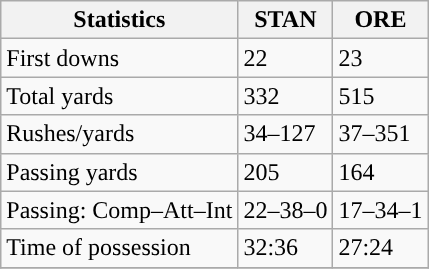<table class="wikitable" style="float: left;">
<tr>
<th>Statistics</th>
<th>STAN</th>
<th>ORE</th>
</tr>
<tr>
<td>First downs</td>
<td>22</td>
<td>23</td>
</tr>
<tr>
<td>Total yards</td>
<td>332</td>
<td>515</td>
</tr>
<tr>
<td>Rushes/yards</td>
<td>34–127</td>
<td>37–351</td>
</tr>
<tr>
<td>Passing yards</td>
<td>205</td>
<td>164</td>
</tr>
<tr>
<td>Passing: Comp–Att–Int</td>
<td>22–38–0</td>
<td>17–34–1</td>
</tr>
<tr>
<td>Time of possession</td>
<td>32:36</td>
<td>27:24</td>
</tr>
<tr>
</tr>
</table>
